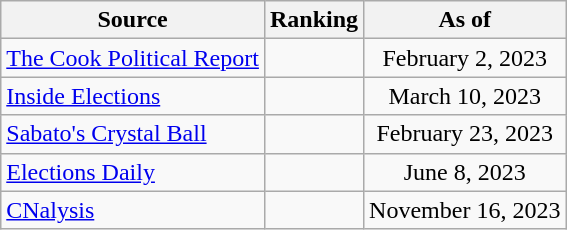<table class="wikitable" style="text-align:center">
<tr>
<th>Source</th>
<th>Ranking</th>
<th>As of</th>
</tr>
<tr>
<td align=left><a href='#'>The Cook Political Report</a></td>
<td></td>
<td>February 2, 2023</td>
</tr>
<tr>
<td align=left><a href='#'>Inside Elections</a></td>
<td></td>
<td>March 10, 2023</td>
</tr>
<tr>
<td align=left><a href='#'>Sabato's Crystal Ball</a></td>
<td></td>
<td>February 23, 2023</td>
</tr>
<tr>
<td align=left><a href='#'>Elections Daily</a></td>
<td></td>
<td>June 8, 2023</td>
</tr>
<tr>
<td align=left><a href='#'>CNalysis</a></td>
<td></td>
<td>November 16, 2023</td>
</tr>
</table>
